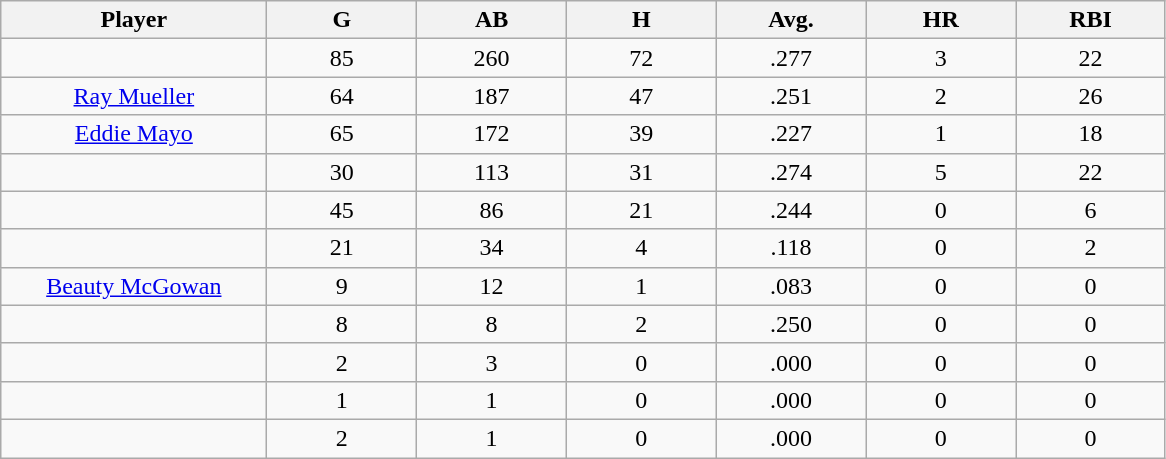<table class="wikitable sortable">
<tr>
<th bgcolor="#DDDDFF" width="16%">Player</th>
<th bgcolor="#DDDDFF" width="9%">G</th>
<th bgcolor="#DDDDFF" width="9%">AB</th>
<th bgcolor="#DDDDFF" width="9%">H</th>
<th bgcolor="#DDDDFF" width="9%">Avg.</th>
<th bgcolor="#DDDDFF" width="9%">HR</th>
<th bgcolor="#DDDDFF" width="9%">RBI</th>
</tr>
<tr align="center">
<td></td>
<td>85</td>
<td>260</td>
<td>72</td>
<td>.277</td>
<td>3</td>
<td>22</td>
</tr>
<tr align="center">
<td><a href='#'>Ray Mueller</a></td>
<td>64</td>
<td>187</td>
<td>47</td>
<td>.251</td>
<td>2</td>
<td>26</td>
</tr>
<tr align="center">
<td><a href='#'>Eddie Mayo</a></td>
<td>65</td>
<td>172</td>
<td>39</td>
<td>.227</td>
<td>1</td>
<td>18</td>
</tr>
<tr align="center">
<td></td>
<td>30</td>
<td>113</td>
<td>31</td>
<td>.274</td>
<td>5</td>
<td>22</td>
</tr>
<tr align="center">
<td></td>
<td>45</td>
<td>86</td>
<td>21</td>
<td>.244</td>
<td>0</td>
<td>6</td>
</tr>
<tr align="center">
<td></td>
<td>21</td>
<td>34</td>
<td>4</td>
<td>.118</td>
<td>0</td>
<td>2</td>
</tr>
<tr align="center">
<td><a href='#'>Beauty McGowan</a></td>
<td>9</td>
<td>12</td>
<td>1</td>
<td>.083</td>
<td>0</td>
<td>0</td>
</tr>
<tr align="center">
<td></td>
<td>8</td>
<td>8</td>
<td>2</td>
<td>.250</td>
<td>0</td>
<td>0</td>
</tr>
<tr align="center">
<td></td>
<td>2</td>
<td>3</td>
<td>0</td>
<td>.000</td>
<td>0</td>
<td>0</td>
</tr>
<tr align="center">
<td></td>
<td>1</td>
<td>1</td>
<td>0</td>
<td>.000</td>
<td>0</td>
<td>0</td>
</tr>
<tr align="center">
<td></td>
<td>2</td>
<td>1</td>
<td>0</td>
<td>.000</td>
<td>0</td>
<td>0</td>
</tr>
</table>
